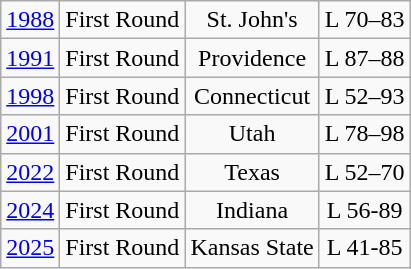<table class="wikitable">
<tr align="center">
<td><a href='#'>1988</a></td>
<td>First Round</td>
<td>St. John's</td>
<td>L 70–83</td>
</tr>
<tr align="center">
<td><a href='#'>1991</a></td>
<td>First Round</td>
<td>Providence</td>
<td>L 87–88</td>
</tr>
<tr align="center">
<td><a href='#'>1998</a></td>
<td>First Round</td>
<td>Connecticut</td>
<td>L 52–93</td>
</tr>
<tr align="center">
<td><a href='#'>2001</a></td>
<td>First Round</td>
<td>Utah</td>
<td>L 78–98</td>
</tr>
<tr align="center">
<td><a href='#'>2022</a></td>
<td>First Round</td>
<td>Texas</td>
<td>L 52–70</td>
</tr>
<tr align="center">
<td><a href='#'>2024</a></td>
<td>First Round</td>
<td>Indiana</td>
<td>L 56-89</td>
</tr>
<tr align="center">
<td><a href='#'>2025</a></td>
<td>First Round</td>
<td>Kansas State</td>
<td>L 41-85</td>
</tr>
</table>
